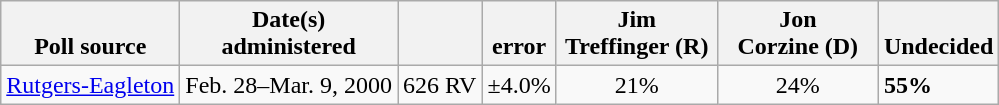<table class="wikitable">
<tr valign= bottom>
<th>Poll source</th>
<th>Date(s)<br>administered</th>
<th></th>
<th><br>error</th>
<th style="width:100px;">Jim<br>Treffinger (R)</th>
<th style="width:100px;">Jon<br>Corzine (D)</th>
<th>Undecided</th>
</tr>
<tr>
<td><a href='#'>Rutgers-Eagleton</a></td>
<td align=center>Feb. 28–Mar. 9, 2000</td>
<td align=center>626 RV</td>
<td align=center>±4.0%</td>
<td align=center>21%</td>
<td align=center>24%</td>
<td><strong>55%</strong></td>
</tr>
</table>
